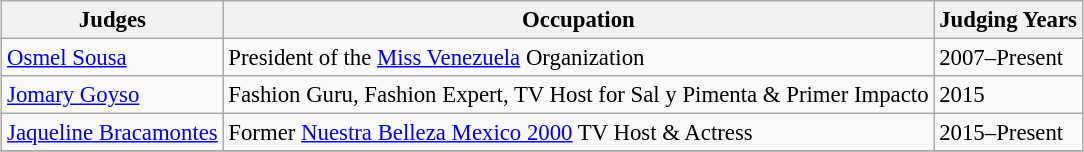<table class="wikitable sortable" style="margin:auto; font-size:95%">
<tr>
<th>Judges</th>
<th>Occupation</th>
<th>Judging Years</th>
</tr>
<tr>
<td><a href='#'>Osmel Sousa</a></td>
<td>President of the <a href='#'>Miss Venezuela</a> Organization</td>
<td>2007–Present</td>
</tr>
<tr>
<td><a href='#'>Jomary Goyso</a></td>
<td>Fashion Guru, Fashion Expert, TV Host for Sal y Pimenta & Primer Impacto</td>
<td>2015</td>
</tr>
<tr>
<td><a href='#'>Jaqueline Bracamontes</a></td>
<td>Former <a href='#'>Nuestra Belleza Mexico 2000</a> TV Host & Actress</td>
<td>2015–Present</td>
</tr>
<tr>
</tr>
</table>
